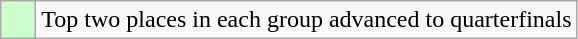<table class="wikitable">
<tr>
<td style="background:#cfc;">    </td>
<td>Top two places in each group advanced to quarterfinals</td>
</tr>
</table>
